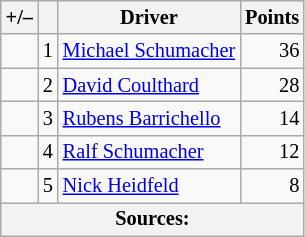<table class="wikitable" style="font-size: 85%;">
<tr>
<th scope="col">+/–</th>
<th scope="col"></th>
<th scope="col">Driver</th>
<th scope="col">Points</th>
</tr>
<tr>
<td align="left"></td>
<td align="center">1</td>
<td> <a href='#'>Michael Schumacher</a></td>
<td align="right">36</td>
</tr>
<tr>
<td align="left"></td>
<td align="center">2</td>
<td> <a href='#'>David Coulthard</a></td>
<td align="right">28</td>
</tr>
<tr>
<td align="left"></td>
<td align="center">3</td>
<td> <a href='#'>Rubens Barrichello</a></td>
<td align="right">14</td>
</tr>
<tr>
<td align="left"></td>
<td align="center">4</td>
<td> <a href='#'>Ralf Schumacher</a></td>
<td align="right">12</td>
</tr>
<tr>
<td align="left"></td>
<td align="center">5</td>
<td> <a href='#'>Nick Heidfeld</a></td>
<td align="right">8</td>
</tr>
<tr>
<th colspan=4>Sources:</th>
</tr>
</table>
